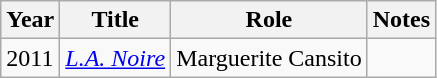<table class="wikitable sortable">
<tr>
<th>Year</th>
<th>Title</th>
<th>Role</th>
<th class="unsortable">Notes</th>
</tr>
<tr>
<td>2011</td>
<td><em><a href='#'>L.A. Noire</a></em></td>
<td>Marguerite Cansito</td>
<td></td>
</tr>
</table>
